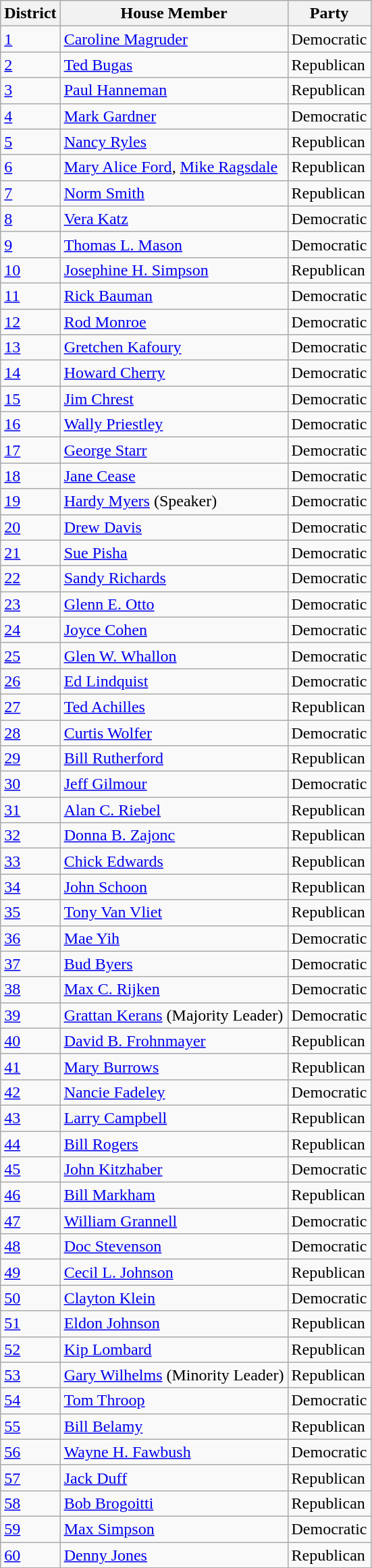<table class="wikitable">
<tr>
<th>District</th>
<th>House Member</th>
<th>Party</th>
</tr>
<tr>
<td><a href='#'>1</a></td>
<td><a href='#'>Caroline Magruder</a></td>
<td>Democratic</td>
</tr>
<tr>
<td><a href='#'>2</a></td>
<td><a href='#'>Ted Bugas</a></td>
<td>Republican</td>
</tr>
<tr>
<td><a href='#'>3</a></td>
<td><a href='#'>Paul Hanneman</a></td>
<td>Republican</td>
</tr>
<tr>
<td><a href='#'>4</a></td>
<td><a href='#'>Mark Gardner</a></td>
<td>Democratic</td>
</tr>
<tr>
<td><a href='#'>5</a></td>
<td><a href='#'>Nancy Ryles</a></td>
<td>Republican</td>
</tr>
<tr>
<td><a href='#'>6</a></td>
<td><a href='#'>Mary Alice Ford</a>, <a href='#'>Mike Ragsdale</a></td>
<td>Republican</td>
</tr>
<tr>
<td><a href='#'>7</a></td>
<td><a href='#'>Norm Smith</a></td>
<td>Republican</td>
</tr>
<tr>
<td><a href='#'>8</a></td>
<td><a href='#'>Vera Katz</a></td>
<td>Democratic</td>
</tr>
<tr>
<td><a href='#'>9</a></td>
<td><a href='#'>Thomas L. Mason</a></td>
<td>Democratic</td>
</tr>
<tr>
<td><a href='#'>10</a></td>
<td><a href='#'>Josephine H. Simpson</a></td>
<td>Republican</td>
</tr>
<tr>
<td><a href='#'>11</a></td>
<td><a href='#'>Rick Bauman</a></td>
<td>Democratic</td>
</tr>
<tr>
<td><a href='#'>12</a></td>
<td><a href='#'>Rod Monroe</a></td>
<td>Democratic</td>
</tr>
<tr>
<td><a href='#'>13</a></td>
<td><a href='#'>Gretchen Kafoury</a></td>
<td>Democratic</td>
</tr>
<tr>
<td><a href='#'>14</a></td>
<td><a href='#'>Howard Cherry</a></td>
<td>Democratic</td>
</tr>
<tr>
<td><a href='#'>15</a></td>
<td><a href='#'>Jim Chrest</a></td>
<td>Democratic</td>
</tr>
<tr>
<td><a href='#'>16</a></td>
<td><a href='#'>Wally Priestley</a></td>
<td>Democratic</td>
</tr>
<tr>
<td><a href='#'>17</a></td>
<td><a href='#'>George Starr</a></td>
<td>Democratic</td>
</tr>
<tr>
<td><a href='#'>18</a></td>
<td><a href='#'>Jane Cease</a></td>
<td>Democratic</td>
</tr>
<tr>
<td><a href='#'>19</a></td>
<td><a href='#'>Hardy Myers</a> (Speaker)</td>
<td>Democratic</td>
</tr>
<tr>
<td><a href='#'>20</a></td>
<td><a href='#'>Drew Davis</a></td>
<td>Democratic</td>
</tr>
<tr>
<td><a href='#'>21</a></td>
<td><a href='#'>Sue Pisha</a></td>
<td>Democratic</td>
</tr>
<tr>
<td><a href='#'>22</a></td>
<td><a href='#'>Sandy Richards</a></td>
<td>Democratic</td>
</tr>
<tr>
<td><a href='#'>23</a></td>
<td><a href='#'>Glenn E. Otto</a></td>
<td>Democratic</td>
</tr>
<tr>
<td><a href='#'>24</a></td>
<td><a href='#'>Joyce Cohen</a></td>
<td>Democratic</td>
</tr>
<tr>
<td><a href='#'>25</a></td>
<td><a href='#'>Glen W. Whallon</a></td>
<td>Democratic</td>
</tr>
<tr>
<td><a href='#'>26</a></td>
<td><a href='#'>Ed Lindquist</a></td>
<td>Democratic</td>
</tr>
<tr>
<td><a href='#'>27</a></td>
<td><a href='#'>Ted Achilles</a></td>
<td>Republican</td>
</tr>
<tr>
<td><a href='#'>28</a></td>
<td><a href='#'>Curtis Wolfer</a></td>
<td>Democratic</td>
</tr>
<tr>
<td><a href='#'>29</a></td>
<td><a href='#'>Bill Rutherford</a></td>
<td>Republican</td>
</tr>
<tr>
<td><a href='#'>30</a></td>
<td><a href='#'>Jeff Gilmour</a></td>
<td>Democratic</td>
</tr>
<tr>
<td><a href='#'>31</a></td>
<td><a href='#'>Alan C. Riebel</a></td>
<td>Republican</td>
</tr>
<tr>
<td><a href='#'>32</a></td>
<td><a href='#'>Donna B. Zajonc</a></td>
<td>Republican</td>
</tr>
<tr>
<td><a href='#'>33</a></td>
<td><a href='#'>Chick Edwards</a></td>
<td>Republican</td>
</tr>
<tr>
<td><a href='#'>34</a></td>
<td><a href='#'>John Schoon</a></td>
<td>Republican</td>
</tr>
<tr>
<td><a href='#'>35</a></td>
<td><a href='#'>Tony Van Vliet</a></td>
<td>Republican</td>
</tr>
<tr>
<td><a href='#'>36</a></td>
<td><a href='#'>Mae Yih</a></td>
<td>Democratic</td>
</tr>
<tr>
<td><a href='#'>37</a></td>
<td><a href='#'>Bud Byers</a></td>
<td>Democratic</td>
</tr>
<tr>
<td><a href='#'>38</a></td>
<td><a href='#'>Max C. Rijken</a></td>
<td>Democratic</td>
</tr>
<tr>
<td><a href='#'>39</a></td>
<td><a href='#'>Grattan Kerans</a> (Majority Leader)</td>
<td>Democratic</td>
</tr>
<tr>
<td><a href='#'>40</a></td>
<td><a href='#'>David B. Frohnmayer</a></td>
<td>Republican</td>
</tr>
<tr>
<td><a href='#'>41</a></td>
<td><a href='#'>Mary Burrows</a></td>
<td>Republican</td>
</tr>
<tr>
<td><a href='#'>42</a></td>
<td><a href='#'>Nancie Fadeley</a></td>
<td>Democratic</td>
</tr>
<tr>
<td><a href='#'>43</a></td>
<td><a href='#'>Larry Campbell</a></td>
<td>Republican</td>
</tr>
<tr>
<td><a href='#'>44</a></td>
<td><a href='#'>Bill Rogers</a></td>
<td>Republican</td>
</tr>
<tr>
<td><a href='#'>45</a></td>
<td><a href='#'>John Kitzhaber</a></td>
<td>Democratic</td>
</tr>
<tr>
<td><a href='#'>46</a></td>
<td><a href='#'>Bill Markham</a></td>
<td>Republican</td>
</tr>
<tr>
<td><a href='#'>47</a></td>
<td><a href='#'>William Grannell</a></td>
<td>Democratic</td>
</tr>
<tr>
<td><a href='#'>48</a></td>
<td><a href='#'>Doc Stevenson</a></td>
<td>Democratic</td>
</tr>
<tr>
<td><a href='#'>49</a></td>
<td><a href='#'>Cecil L. Johnson</a></td>
<td>Republican</td>
</tr>
<tr>
<td><a href='#'>50</a></td>
<td><a href='#'>Clayton Klein</a></td>
<td>Democratic</td>
</tr>
<tr>
<td><a href='#'>51</a></td>
<td><a href='#'>Eldon Johnson</a></td>
<td>Republican</td>
</tr>
<tr>
<td><a href='#'>52</a></td>
<td><a href='#'>Kip Lombard</a></td>
<td>Republican</td>
</tr>
<tr>
<td><a href='#'>53</a></td>
<td><a href='#'>Gary Wilhelms</a> (Minority Leader)</td>
<td>Republican</td>
</tr>
<tr>
<td><a href='#'>54</a></td>
<td><a href='#'>Tom Throop</a></td>
<td>Democratic</td>
</tr>
<tr>
<td><a href='#'>55</a></td>
<td><a href='#'>Bill Belamy</a></td>
<td>Republican</td>
</tr>
<tr>
<td><a href='#'>56</a></td>
<td><a href='#'>Wayne H. Fawbush</a></td>
<td>Democratic</td>
</tr>
<tr>
<td><a href='#'>57</a></td>
<td><a href='#'>Jack Duff</a></td>
<td>Republican</td>
</tr>
<tr>
<td><a href='#'>58</a></td>
<td><a href='#'>Bob Brogoitti</a></td>
<td>Republican</td>
</tr>
<tr>
<td><a href='#'>59</a></td>
<td><a href='#'>Max Simpson</a></td>
<td>Democratic</td>
</tr>
<tr>
<td><a href='#'>60</a></td>
<td><a href='#'>Denny Jones</a></td>
<td>Republican</td>
</tr>
</table>
